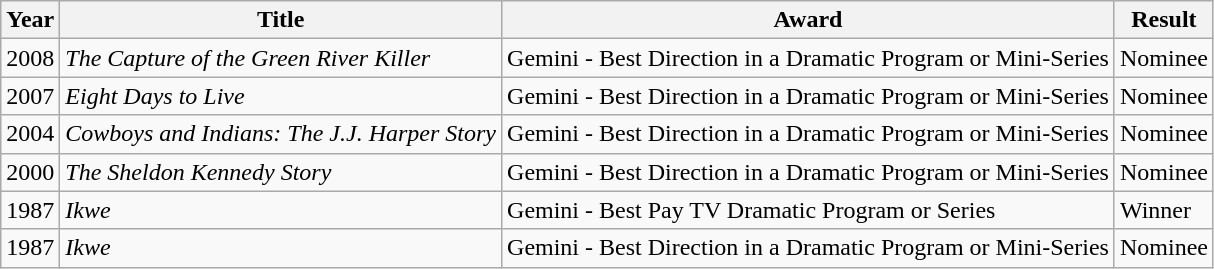<table class="wikitable">
<tr>
<th>Year</th>
<th>Title</th>
<th>Award</th>
<th>Result</th>
</tr>
<tr>
<td>2008</td>
<td><em>The Capture of the Green River Killer</em></td>
<td>Gemini - Best Direction in a Dramatic Program or Mini-Series</td>
<td>Nominee</td>
</tr>
<tr>
<td>2007</td>
<td><em>Eight Days to Live</em></td>
<td>Gemini - Best Direction in a Dramatic Program or Mini-Series</td>
<td>Nominee</td>
</tr>
<tr>
<td>2004</td>
<td><em>Cowboys and Indians: The J.J. Harper Story</em></td>
<td>Gemini - Best Direction in a Dramatic Program or Mini-Series</td>
<td>Nominee</td>
</tr>
<tr>
<td>2000</td>
<td><em>The Sheldon Kennedy Story</em></td>
<td>Gemini - Best Direction in a Dramatic Program or Mini-Series</td>
<td>Nominee</td>
</tr>
<tr>
<td>1987</td>
<td><em>Ikwe</em></td>
<td>Gemini - Best Pay TV Dramatic Program or Series</td>
<td>Winner</td>
</tr>
<tr>
<td>1987</td>
<td><em>Ikwe</em></td>
<td>Gemini - Best Direction in a Dramatic Program or Mini-Series</td>
<td>Nominee</td>
</tr>
</table>
